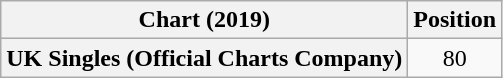<table class="wikitable plainrowheaders" style="text-align:center">
<tr>
<th scope="col">Chart (2019)</th>
<th scope="col">Position</th>
</tr>
<tr>
<th scope="row">UK Singles (Official Charts Company)</th>
<td>80</td>
</tr>
</table>
